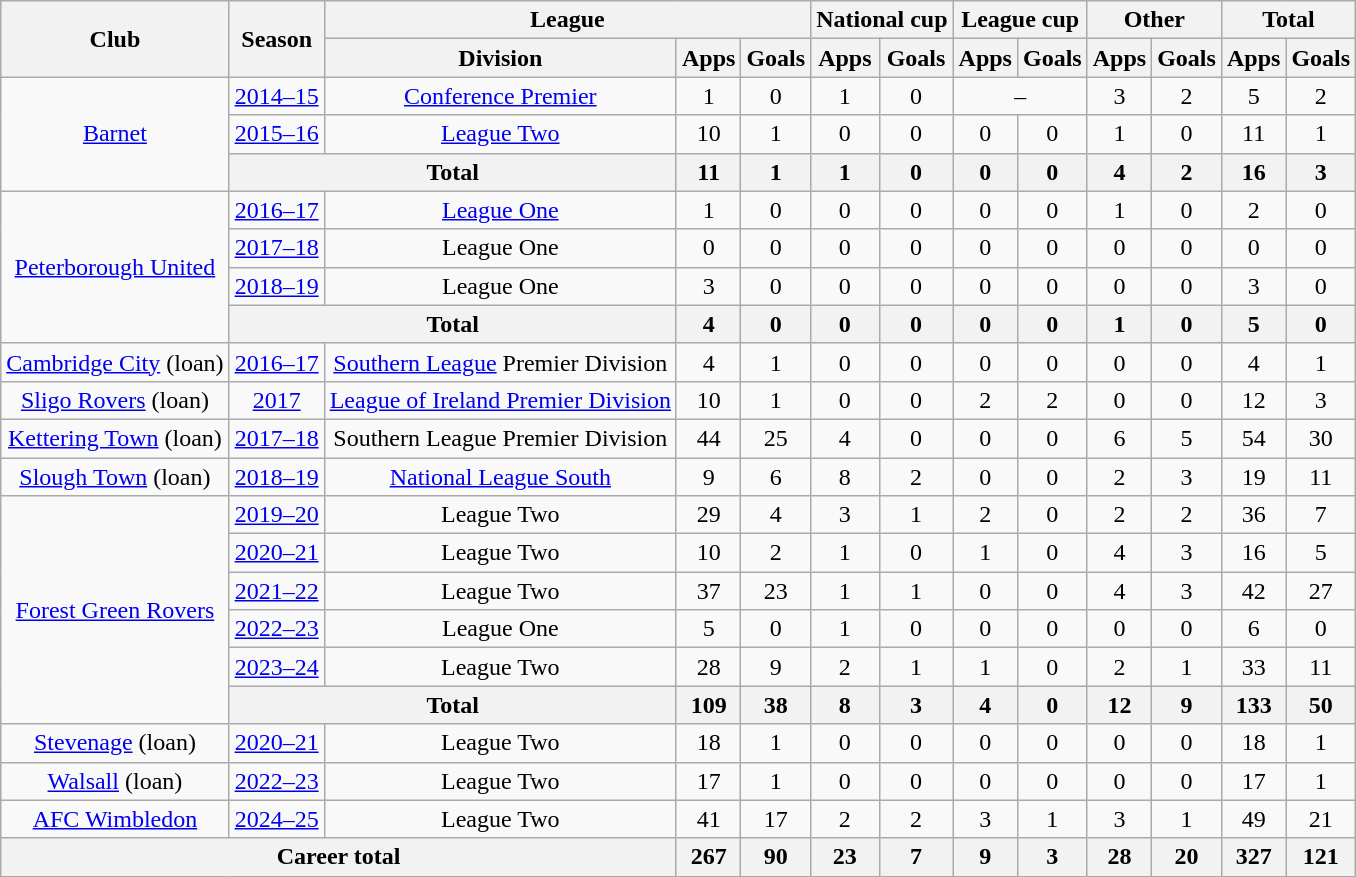<table class="wikitable" style="text-align: center;">
<tr>
<th rowspan="2">Club</th>
<th rowspan="2">Season</th>
<th colspan="3">League</th>
<th colspan="2">National cup</th>
<th colspan="2">League cup</th>
<th colspan="2">Other</th>
<th colspan="2">Total</th>
</tr>
<tr>
<th>Division</th>
<th>Apps</th>
<th>Goals</th>
<th>Apps</th>
<th>Goals</th>
<th>Apps</th>
<th>Goals</th>
<th>Apps</th>
<th>Goals</th>
<th>Apps</th>
<th>Goals</th>
</tr>
<tr>
<td rowspan="3"><a href='#'>Barnet</a></td>
<td><a href='#'>2014–15</a></td>
<td><a href='#'>Conference Premier</a></td>
<td>1</td>
<td>0</td>
<td>1</td>
<td>0</td>
<td colspan="2">–</td>
<td>3</td>
<td>2</td>
<td>5</td>
<td>2</td>
</tr>
<tr>
<td><a href='#'>2015–16</a></td>
<td><a href='#'>League Two</a></td>
<td>10</td>
<td>1</td>
<td>0</td>
<td>0</td>
<td>0</td>
<td>0</td>
<td>1</td>
<td>0</td>
<td>11</td>
<td>1</td>
</tr>
<tr>
<th colspan="2">Total</th>
<th>11</th>
<th>1</th>
<th>1</th>
<th>0</th>
<th>0</th>
<th>0</th>
<th>4</th>
<th>2</th>
<th>16</th>
<th>3</th>
</tr>
<tr>
<td rowspan="4"><a href='#'>Peterborough United</a></td>
<td><a href='#'>2016–17</a></td>
<td><a href='#'>League One</a></td>
<td>1</td>
<td>0</td>
<td>0</td>
<td>0</td>
<td>0</td>
<td>0</td>
<td>1</td>
<td>0</td>
<td>2</td>
<td>0</td>
</tr>
<tr>
<td><a href='#'>2017–18</a></td>
<td>League One</td>
<td>0</td>
<td>0</td>
<td>0</td>
<td>0</td>
<td>0</td>
<td>0</td>
<td>0</td>
<td>0</td>
<td>0</td>
<td>0</td>
</tr>
<tr>
<td><a href='#'>2018–19</a></td>
<td>League One</td>
<td>3</td>
<td>0</td>
<td>0</td>
<td>0</td>
<td>0</td>
<td>0</td>
<td>0</td>
<td>0</td>
<td>3</td>
<td>0</td>
</tr>
<tr>
<th colspan="2">Total</th>
<th>4</th>
<th>0</th>
<th>0</th>
<th>0</th>
<th>0</th>
<th>0</th>
<th>1</th>
<th>0</th>
<th>5</th>
<th>0</th>
</tr>
<tr>
<td><a href='#'>Cambridge City</a> (loan)</td>
<td><a href='#'>2016–17</a></td>
<td><a href='#'>Southern League</a> Premier Division</td>
<td>4</td>
<td>1</td>
<td>0</td>
<td>0</td>
<td>0</td>
<td>0</td>
<td>0</td>
<td>0</td>
<td>4</td>
<td>1</td>
</tr>
<tr>
<td><a href='#'>Sligo Rovers</a> (loan)</td>
<td><a href='#'>2017</a></td>
<td><a href='#'>League of Ireland Premier Division</a></td>
<td>10</td>
<td>1</td>
<td>0</td>
<td>0</td>
<td>2</td>
<td>2</td>
<td>0</td>
<td>0</td>
<td>12</td>
<td>3</td>
</tr>
<tr>
<td><a href='#'>Kettering Town</a> (loan)</td>
<td><a href='#'>2017–18</a></td>
<td>Southern League Premier Division</td>
<td>44</td>
<td>25</td>
<td>4</td>
<td>0</td>
<td>0</td>
<td>0</td>
<td>6</td>
<td>5</td>
<td>54</td>
<td>30</td>
</tr>
<tr>
<td><a href='#'>Slough Town</a> (loan)</td>
<td><a href='#'>2018–19</a></td>
<td><a href='#'>National League South</a></td>
<td>9</td>
<td>6</td>
<td>8</td>
<td>2</td>
<td>0</td>
<td>0</td>
<td>2</td>
<td>3</td>
<td>19</td>
<td>11</td>
</tr>
<tr>
<td rowspan="6"><a href='#'>Forest Green Rovers</a></td>
<td><a href='#'>2019–20</a></td>
<td>League Two</td>
<td>29</td>
<td>4</td>
<td>3</td>
<td>1</td>
<td>2</td>
<td>0</td>
<td>2</td>
<td>2</td>
<td>36</td>
<td>7</td>
</tr>
<tr>
<td><a href='#'>2020–21</a></td>
<td>League Two</td>
<td>10</td>
<td>2</td>
<td>1</td>
<td>0</td>
<td>1</td>
<td>0</td>
<td>4</td>
<td>3</td>
<td>16</td>
<td>5</td>
</tr>
<tr>
<td><a href='#'>2021–22</a></td>
<td>League Two</td>
<td>37</td>
<td>23</td>
<td>1</td>
<td>1</td>
<td>0</td>
<td>0</td>
<td>4</td>
<td>3</td>
<td>42</td>
<td>27</td>
</tr>
<tr>
<td><a href='#'>2022–23</a></td>
<td>League One</td>
<td>5</td>
<td>0</td>
<td>1</td>
<td>0</td>
<td>0</td>
<td>0</td>
<td>0</td>
<td>0</td>
<td>6</td>
<td>0</td>
</tr>
<tr>
<td><a href='#'>2023–24</a></td>
<td>League Two</td>
<td>28</td>
<td>9</td>
<td>2</td>
<td>1</td>
<td>1</td>
<td>0</td>
<td>2</td>
<td>1</td>
<td>33</td>
<td>11</td>
</tr>
<tr>
<th colspan="2">Total</th>
<th>109</th>
<th>38</th>
<th>8</th>
<th>3</th>
<th>4</th>
<th>0</th>
<th>12</th>
<th>9</th>
<th>133</th>
<th>50</th>
</tr>
<tr>
<td><a href='#'>Stevenage</a> (loan)</td>
<td><a href='#'>2020–21</a></td>
<td>League Two</td>
<td>18</td>
<td>1</td>
<td>0</td>
<td>0</td>
<td>0</td>
<td>0</td>
<td>0</td>
<td>0</td>
<td>18</td>
<td>1</td>
</tr>
<tr>
<td><a href='#'>Walsall</a> (loan)</td>
<td><a href='#'>2022–23</a></td>
<td>League Two</td>
<td>17</td>
<td>1</td>
<td>0</td>
<td>0</td>
<td>0</td>
<td>0</td>
<td>0</td>
<td>0</td>
<td>17</td>
<td>1</td>
</tr>
<tr>
<td><a href='#'>AFC Wimbledon</a></td>
<td><a href='#'>2024–25</a></td>
<td>League Two</td>
<td>41</td>
<td>17</td>
<td>2</td>
<td>2</td>
<td>3</td>
<td>1</td>
<td>3</td>
<td>1</td>
<td>49</td>
<td>21</td>
</tr>
<tr>
<th colspan="3">Career total</th>
<th>267</th>
<th>90</th>
<th>23</th>
<th>7</th>
<th>9</th>
<th>3</th>
<th>28</th>
<th>20</th>
<th>327</th>
<th>121</th>
</tr>
</table>
